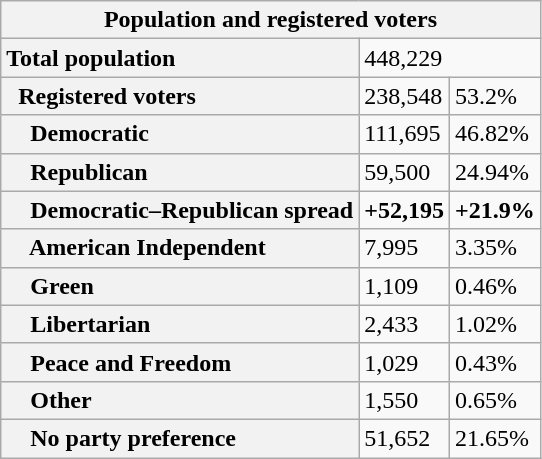<table class="wikitable collapsible collapsed">
<tr>
<th colspan="3">Population and registered voters</th>
</tr>
<tr>
<th scope="row" style="text-align: left;">Total population</th>
<td colspan="2">448,229</td>
</tr>
<tr>
<th scope="row" style="text-align: left;">  Registered voters</th>
<td>238,548</td>
<td>53.2%</td>
</tr>
<tr>
<th scope="row" style="text-align: left;">    Democratic</th>
<td>111,695</td>
<td>46.82%</td>
</tr>
<tr>
<th scope="row" style="text-align: left;">    Republican</th>
<td>59,500</td>
<td>24.94%</td>
</tr>
<tr>
<th scope="row" style="text-align: left;">    Democratic–Republican spread</th>
<td><span><strong>+52,195</strong></span></td>
<td><span><strong>+21.9%</strong></span></td>
</tr>
<tr>
<th scope="row" style="text-align: left;">    American Independent</th>
<td>7,995</td>
<td>3.35%</td>
</tr>
<tr>
<th scope="row" style="text-align: left;">    Green</th>
<td>1,109</td>
<td>0.46%</td>
</tr>
<tr>
<th scope="row" style="text-align: left;">    Libertarian</th>
<td>2,433</td>
<td>1.02%</td>
</tr>
<tr>
<th scope="row" style="text-align: left;">    Peace and Freedom</th>
<td>1,029</td>
<td>0.43%</td>
</tr>
<tr>
<th scope="row" style="text-align: left;">    Other</th>
<td>1,550</td>
<td>0.65%</td>
</tr>
<tr>
<th scope="row" style="text-align: left;">    No party preference</th>
<td>51,652</td>
<td>21.65%</td>
</tr>
</table>
